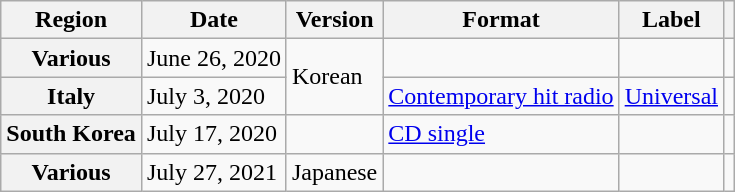<table class="wikitable plainrowheaders">
<tr>
<th scope="col">Region</th>
<th scope="col">Date</th>
<th scope="col">Version</th>
<th scope="col">Format</th>
<th scope="col">Label</th>
<th scope="col"></th>
</tr>
<tr>
<th scope="row">Various</th>
<td>June 26, 2020</td>
<td rowspan="2">Korean</td>
<td></td>
<td></td>
<td style="text-align:center;"></td>
</tr>
<tr>
<th scope="row">Italy</th>
<td>July 3, 2020</td>
<td><a href='#'>Contemporary hit radio</a></td>
<td><a href='#'>Universal</a></td>
<td style="text-align:center;"></td>
</tr>
<tr>
<th scope="row">South Korea</th>
<td>July 17, 2020</td>
<td></td>
<td><a href='#'>CD single</a></td>
<td></td>
<td style="text-align:center;"></td>
</tr>
<tr>
<th scope="row">Various</th>
<td>July 27, 2021</td>
<td>Japanese</td>
<td></td>
<td></td>
<td align="center"></td>
</tr>
</table>
